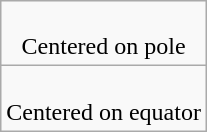<table class=wikitable>
<tr align=center>
<td><br>Centered on pole</td>
</tr>
<tr align=center>
<td><br>Centered on equator</td>
</tr>
</table>
